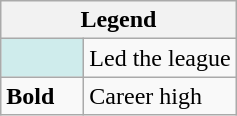<table class="wikitable mw-collapsible">
<tr>
<th colspan="2">Legend</th>
</tr>
<tr>
<td style="background:#cfecec; width:3em;"></td>
<td>Led the league</td>
</tr>
<tr>
<td><strong>Bold</strong></td>
<td>Career high</td>
</tr>
</table>
